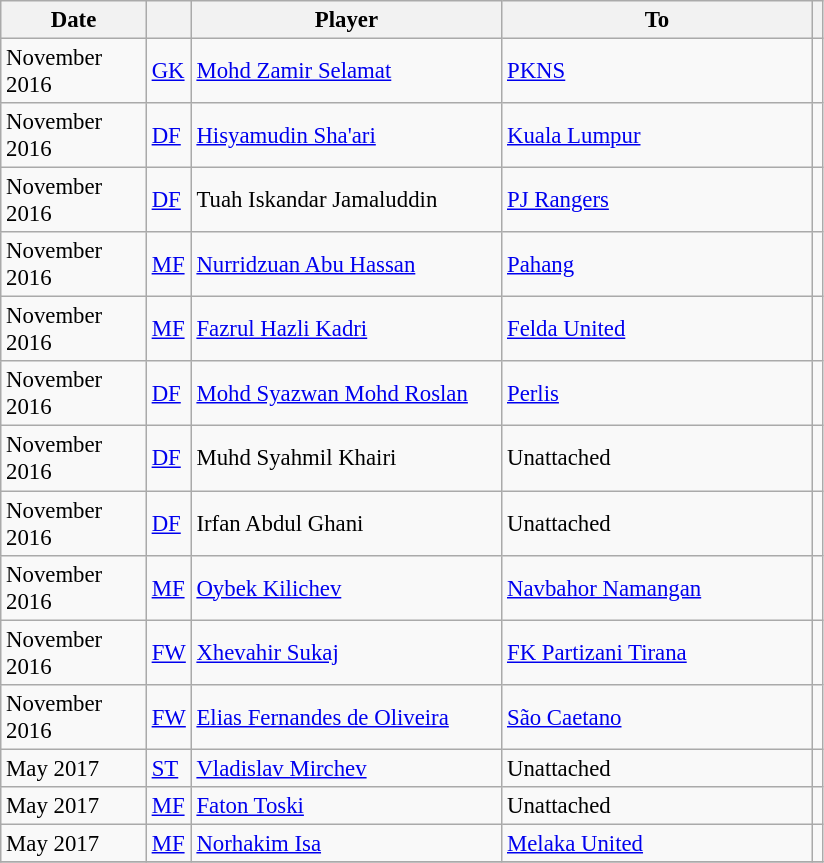<table class="wikitable plainrowheaders sortable" style="font-size:95%">
<tr>
<th scope=col style="width:90px;">Date</th>
<th></th>
<th scope=col style="width:200px;">Player</th>
<th scope=col style="width:200px;">To</th>
<th></th>
</tr>
<tr>
<td>November 2016</td>
<td><a href='#'>GK</a></td>
<td> <a href='#'>Mohd Zamir Selamat</a></td>
<td> <a href='#'>PKNS</a></td>
<td></td>
</tr>
<tr>
<td>November 2016</td>
<td><a href='#'>DF</a></td>
<td> <a href='#'>Hisyamudin Sha'ari</a></td>
<td> <a href='#'>Kuala Lumpur</a></td>
<td></td>
</tr>
<tr>
<td>November 2016</td>
<td><a href='#'>DF</a></td>
<td> Tuah Iskandar Jamaluddin</td>
<td> <a href='#'>PJ Rangers</a></td>
<td></td>
</tr>
<tr>
<td>November 2016</td>
<td><a href='#'>MF</a></td>
<td> <a href='#'>Nurridzuan Abu Hassan</a></td>
<td> <a href='#'>Pahang</a></td>
<td></td>
</tr>
<tr>
<td>November 2016</td>
<td><a href='#'>MF</a></td>
<td> <a href='#'>Fazrul Hazli Kadri</a></td>
<td> <a href='#'>Felda United</a></td>
<td></td>
</tr>
<tr>
<td>November 2016</td>
<td><a href='#'>DF</a></td>
<td> <a href='#'>Mohd Syazwan Mohd Roslan</a></td>
<td> <a href='#'>Perlis</a></td>
<td></td>
</tr>
<tr>
<td>November 2016</td>
<td><a href='#'>DF</a></td>
<td> Muhd Syahmil Khairi</td>
<td>Unattached</td>
<td></td>
</tr>
<tr>
<td>November 2016</td>
<td><a href='#'>DF</a></td>
<td> Irfan Abdul Ghani</td>
<td>Unattached</td>
<td></td>
</tr>
<tr>
<td>November 2016</td>
<td><a href='#'>MF</a></td>
<td> <a href='#'>Oybek Kilichev</a></td>
<td> <a href='#'>Navbahor Namangan</a></td>
<td></td>
</tr>
<tr>
<td>November 2016</td>
<td><a href='#'>FW</a></td>
<td> <a href='#'>Xhevahir Sukaj</a></td>
<td> <a href='#'>FK Partizani Tirana</a></td>
<td></td>
</tr>
<tr>
<td>November 2016</td>
<td><a href='#'>FW</a></td>
<td> <a href='#'>Elias Fernandes de Oliveira</a></td>
<td> <a href='#'>São Caetano</a></td>
<td></td>
</tr>
<tr>
<td>May 2017</td>
<td><a href='#'>ST</a></td>
<td> <a href='#'>Vladislav Mirchev</a></td>
<td>Unattached</td>
<td></td>
</tr>
<tr>
<td>May 2017</td>
<td><a href='#'>MF</a></td>
<td> <a href='#'>Faton Toski</a></td>
<td>Unattached</td>
<td></td>
</tr>
<tr>
<td>May 2017</td>
<td><a href='#'>MF</a></td>
<td> <a href='#'>Norhakim Isa</a></td>
<td> <a href='#'>Melaka United</a></td>
<td></td>
</tr>
<tr>
</tr>
</table>
